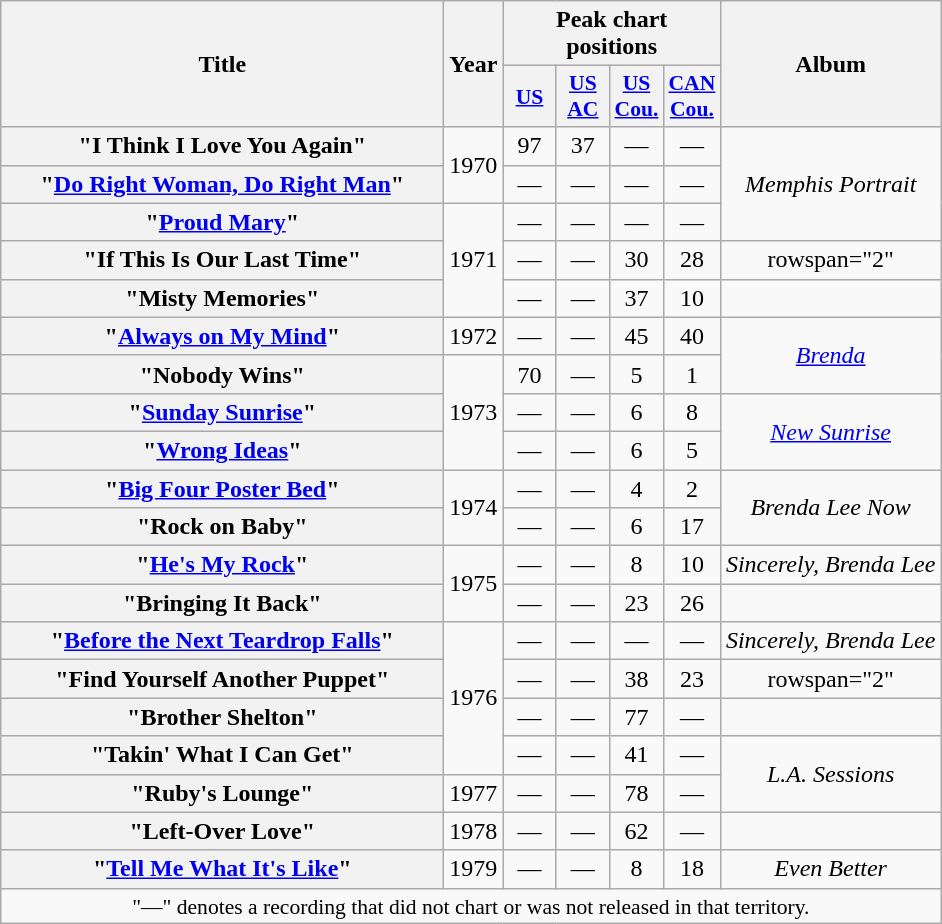<table class="wikitable plainrowheaders" style="text-align:center;" border="1">
<tr>
<th scope="col" rowspan="2" style="width:18em;">Title</th>
<th scope="col" rowspan="2">Year</th>
<th scope="col" colspan="4">Peak chart positions</th>
<th scope="col" rowspan="2">Album</th>
</tr>
<tr>
<th scope="col" style="width:2em;font-size:90%;"><a href='#'>US</a><br></th>
<th scope="col" style="width:2em;font-size:90%;"><a href='#'>US AC</a><br></th>
<th scope="col" style="width:2em;font-size:90%;"><a href='#'>US<br>Cou.</a><br></th>
<th scope="col" style="width:2em;font-size:90%;"><a href='#'>CAN<br>Cou.</a><br></th>
</tr>
<tr>
<th scope="row">"I Think I Love You Again"</th>
<td rowspan="2">1970</td>
<td>97</td>
<td>37</td>
<td>—</td>
<td>—</td>
<td rowspan="3"><em>Memphis Portrait</em></td>
</tr>
<tr>
<th scope="row">"<a href='#'>Do Right Woman, Do Right Man</a>"</th>
<td>—</td>
<td>—</td>
<td>—</td>
<td>—</td>
</tr>
<tr>
<th scope="row">"<a href='#'>Proud Mary</a>"</th>
<td rowspan="3">1971</td>
<td>—</td>
<td>—</td>
<td>—</td>
<td>—</td>
</tr>
<tr>
<th scope="row">"If This Is Our Last Time"</th>
<td>—</td>
<td>—</td>
<td>30</td>
<td>28</td>
<td>rowspan="2" </td>
</tr>
<tr>
<th scope="row">"Misty Memories"</th>
<td>—</td>
<td>—</td>
<td>37</td>
<td>10</td>
</tr>
<tr>
<th scope="row">"<a href='#'>Always on My Mind</a>"</th>
<td>1972</td>
<td>—</td>
<td>—</td>
<td>45</td>
<td>40</td>
<td rowspan="2"><em><a href='#'>Brenda</a></em></td>
</tr>
<tr>
<th scope="row">"Nobody Wins"</th>
<td rowspan="3">1973</td>
<td>70</td>
<td>—</td>
<td>5</td>
<td>1</td>
</tr>
<tr>
<th scope="row">"<a href='#'>Sunday Sunrise</a>"</th>
<td>—</td>
<td>—</td>
<td>6</td>
<td>8</td>
<td rowspan="2"><em><a href='#'>New Sunrise</a></em></td>
</tr>
<tr>
<th scope="row">"<a href='#'>Wrong Ideas</a>"</th>
<td>—</td>
<td>—</td>
<td>6</td>
<td>5</td>
</tr>
<tr>
<th scope="row">"<a href='#'>Big Four Poster Bed</a>"</th>
<td rowspan="2">1974</td>
<td>—</td>
<td>—</td>
<td>4</td>
<td>2</td>
<td rowspan="2"><em>Brenda Lee Now</em></td>
</tr>
<tr>
<th scope="row">"Rock on Baby"</th>
<td>—</td>
<td>—</td>
<td>6</td>
<td>17</td>
</tr>
<tr>
<th scope="row">"<a href='#'>He's My Rock</a>"</th>
<td rowspan="2">1975</td>
<td>—</td>
<td>—</td>
<td>8</td>
<td>10</td>
<td><em>Sincerely, Brenda Lee</em></td>
</tr>
<tr>
<th scope="row">"Bringing It Back"</th>
<td>—</td>
<td>—</td>
<td>23</td>
<td>26</td>
<td></td>
</tr>
<tr>
<th scope="row">"<a href='#'>Before the Next Teardrop Falls</a>"</th>
<td rowspan="4">1976</td>
<td>—</td>
<td>—</td>
<td>—</td>
<td>—</td>
<td><em>Sincerely, Brenda Lee</em></td>
</tr>
<tr>
<th scope="row">"Find Yourself Another Puppet"</th>
<td>—</td>
<td>—</td>
<td>38</td>
<td>23</td>
<td>rowspan="2" </td>
</tr>
<tr>
<th scope="row">"Brother Shelton"</th>
<td>—</td>
<td>—</td>
<td>77</td>
<td>—</td>
</tr>
<tr>
<th scope="row">"Takin' What I Can Get"</th>
<td>—</td>
<td>—</td>
<td>41</td>
<td>—</td>
<td rowspan="2"><em>L.A. Sessions</em></td>
</tr>
<tr>
<th scope="row">"Ruby's Lounge"</th>
<td>1977</td>
<td>—</td>
<td>—</td>
<td>78</td>
<td>—</td>
</tr>
<tr>
<th scope="row">"Left-Over Love"</th>
<td>1978</td>
<td>—</td>
<td>—</td>
<td>62</td>
<td>—</td>
<td></td>
</tr>
<tr>
<th scope="row">"<a href='#'>Tell Me What It's Like</a>"</th>
<td>1979</td>
<td>—</td>
<td>—</td>
<td>8</td>
<td>18</td>
<td><em>Even Better</em></td>
</tr>
<tr>
<td colspan="7" style="font-size:90%">"—" denotes a recording that did not chart or was not released in that territory.</td>
</tr>
</table>
